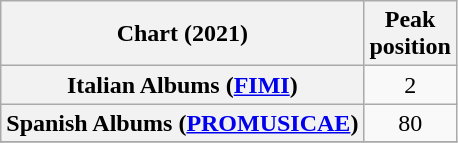<table class="wikitable sortable plainrowheaders" style="text-align:center">
<tr>
<th scope="col">Chart (2021)</th>
<th scope="col">Peak<br>position</th>
</tr>
<tr>
<th scope="row">Italian Albums (<a href='#'>FIMI</a>)</th>
<td>2</td>
</tr>
<tr>
<th scope="row">Spanish Albums (<a href='#'>PROMUSICAE</a>)</th>
<td>80</td>
</tr>
<tr>
</tr>
</table>
